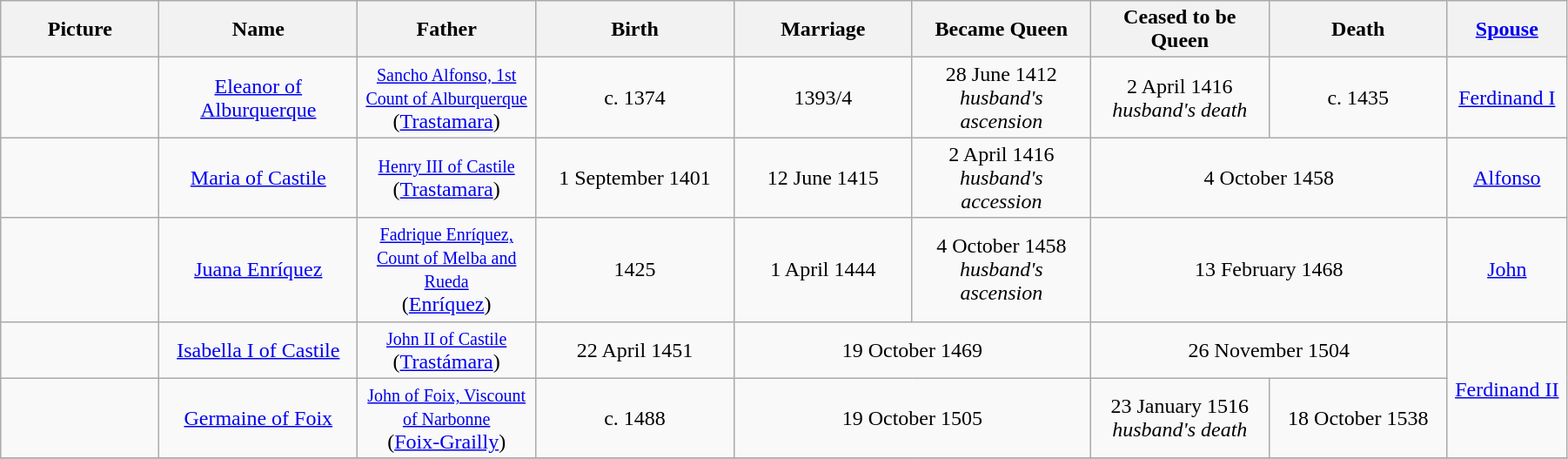<table width=95% class="wikitable">
<tr>
<th width = "8%">Picture</th>
<th width = "10%">Name</th>
<th width = "9%">Father</th>
<th width = "10%">Birth</th>
<th width = "9%">Marriage</th>
<th width = "9%">Became Queen</th>
<th width = "9%">Ceased to be Queen</th>
<th width = "9%">Death</th>
<th width = "6%"><a href='#'>Spouse</a></th>
</tr>
<tr>
<td align="center"></td>
<td align="center"><a href='#'>Eleanor of Alburquerque</a></td>
<td align="center"><small><a href='#'>Sancho Alfonso, 1st Count of Alburquerque</a></small> <br>(<a href='#'>Trastamara</a>)</td>
<td align=center>c. 1374</td>
<td align="center">1393/4</td>
<td align="center">28 June 1412<br><em>husband's ascension</em></td>
<td align="center">2 April 1416<br><em>husband's death</em></td>
<td align=center>c. 1435</td>
<td align="center"><a href='#'>Ferdinand I</a></td>
</tr>
<tr>
<td align="center"></td>
<td align="center"><a href='#'>Maria of Castile</a></td>
<td align="center"><small><a href='#'>Henry III of Castile</a></small> <br> (<a href='#'>Trastamara</a>)</td>
<td align=center>1 September 1401</td>
<td align="center">12 June 1415</td>
<td align="center">2 April 1416<br><em>husband's accession</em></td>
<td align="center" colspan="2">4 October 1458</td>
<td align="center"><a href='#'>Alfonso</a></td>
</tr>
<tr>
<td align="center"></td>
<td align="center"><a href='#'>Juana Enríquez</a></td>
<td align="center"><small><a href='#'>Fadrique Enríquez, Count of Melba and Rueda</a></small><br> (<a href='#'>Enríquez</a>)</td>
<td align="center">1425</td>
<td align="center">1 April 1444</td>
<td align="center">4 October 1458<br><em>husband's ascension</em></td>
<td align="center" colspan="2">13 February 1468</td>
<td align="center"><a href='#'>John</a></td>
</tr>
<tr>
<td align="center"></td>
<td align="center"><a href='#'>Isabella I of Castile</a></td>
<td align="center"><small><a href='#'>John II of Castile</a></small><br> (<a href='#'>Trastámara</a>)</td>
<td align="center">22 April 1451</td>
<td align="center" colspan="2">19 October 1469</td>
<td align="center" colspan="2">26 November 1504</td>
<td align="center" rowspan="2"><a href='#'>Ferdinand II</a></td>
</tr>
<tr>
<td align="center"></td>
<td align="center"><a href='#'>Germaine of Foix</a></td>
<td align="center"><small><a href='#'>John of Foix, Viscount of Narbonne</a></small><br> (<a href='#'>Foix-Grailly</a>)</td>
<td align="center">c. 1488</td>
<td align="center" colspan="2">19 October 1505</td>
<td align="center">23 January 1516<br><em>husband's death</em></td>
<td align="center">18 October 1538</td>
</tr>
<tr>
</tr>
</table>
